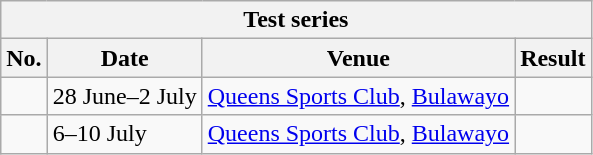<table class="wikitable">
<tr>
<th colspan="4">Test series</th>
</tr>
<tr>
<th>No.</th>
<th>Date</th>
<th>Venue</th>
<th>Result</th>
</tr>
<tr>
<td></td>
<td>28 June–2 July</td>
<td><a href='#'>Queens Sports Club</a>, <a href='#'>Bulawayo</a></td>
<td></td>
</tr>
<tr>
<td></td>
<td>6–10 July</td>
<td><a href='#'>Queens Sports Club</a>, <a href='#'>Bulawayo</a></td>
<td></td>
</tr>
</table>
